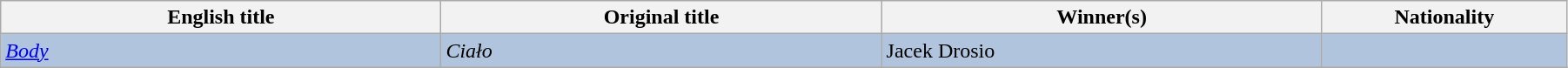<table class="wikitable" width="95%" cellpadding="5">
<tr>
<th width="18%">English title</th>
<th width="18%">Original title</th>
<th width="18%">Winner(s)</th>
<th width="10%">Nationality</th>
</tr>
<tr style="background:#B0C4DE;">
<td><em><a href='#'>Body</a></em></td>
<td><em>Ciało</em></td>
<td>Jacek Drosio</td>
<td></td>
</tr>
<tr>
</tr>
</table>
